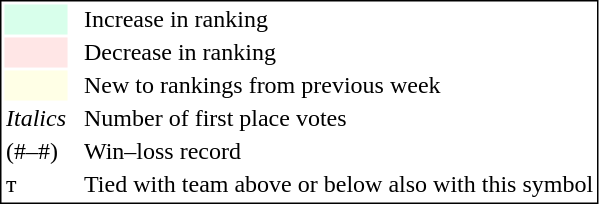<table style="border:1px solid black;">
<tr>
<td style="background:#D8FFEB; width:20px;"></td>
<td> </td>
<td>Increase in ranking</td>
</tr>
<tr>
<td style="background:#FFE6E6; width:20px;"></td>
<td> </td>
<td>Decrease in ranking</td>
</tr>
<tr>
<td style="background:#FFFFE6; width:20px;"></td>
<td> </td>
<td>New to rankings from previous week</td>
</tr>
<tr>
<td><em>Italics</em></td>
<td> </td>
<td>Number of first place votes</td>
</tr>
<tr>
<td>(#–#)</td>
<td> </td>
<td>Win–loss record</td>
</tr>
<tr>
<td>т</td>
<td></td>
<td>Tied with team above or below also with this symbol</td>
</tr>
</table>
